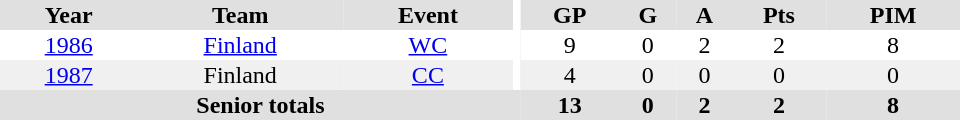<table border="0" cellpadding="1" cellspacing="0" ID="Table3" style="text-align:center; width:40em">
<tr bgcolor="#e0e0e0">
<th>Year</th>
<th>Team</th>
<th>Event</th>
<th rowspan="102" bgcolor="#ffffff"></th>
<th>GP</th>
<th>G</th>
<th>A</th>
<th>Pts</th>
<th>PIM</th>
</tr>
<tr>
<td><a href='#'>1986</a></td>
<td><a href='#'>Finland</a></td>
<td><a href='#'>WC</a></td>
<td>9</td>
<td>0</td>
<td>2</td>
<td>2</td>
<td>8</td>
</tr>
<tr bgcolor="#f0f0f0">
<td><a href='#'>1987</a></td>
<td>Finland</td>
<td><a href='#'>CC</a></td>
<td>4</td>
<td>0</td>
<td>0</td>
<td>0</td>
<td>0</td>
</tr>
<tr bgcolor="#e0e0e0">
<th colspan="4">Senior totals</th>
<th>13</th>
<th>0</th>
<th>2</th>
<th>2</th>
<th>8</th>
</tr>
</table>
